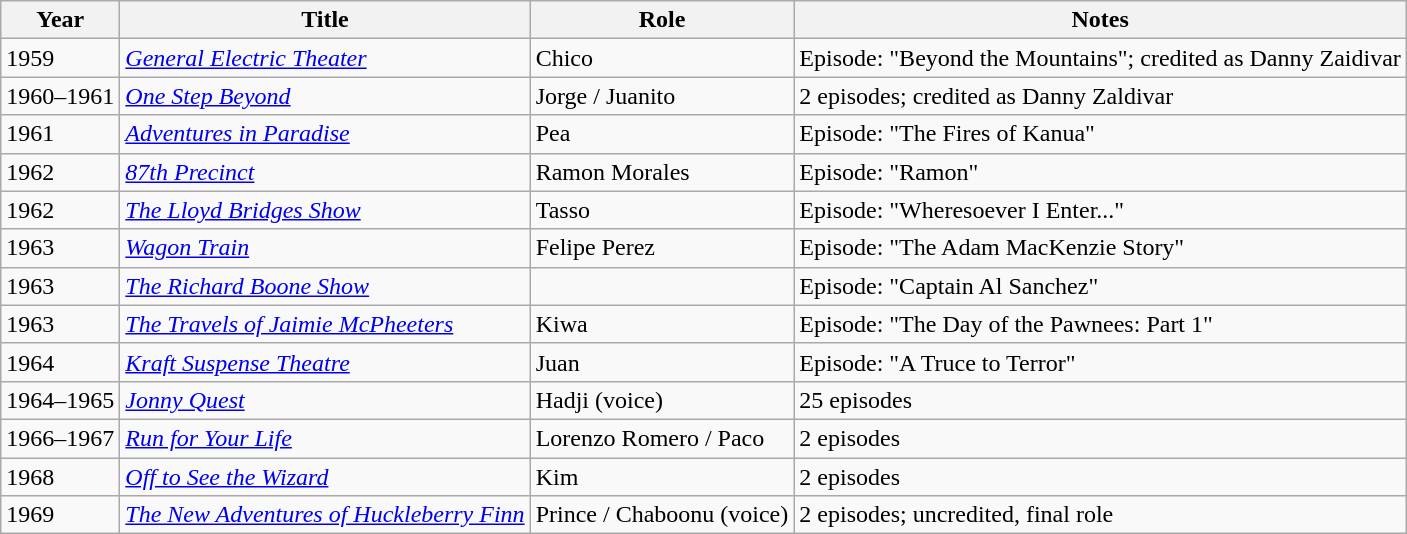<table class="wikitable sortable">
<tr>
<th>Year</th>
<th>Title</th>
<th>Role</th>
<th>Notes</th>
</tr>
<tr>
<td>1959</td>
<td><em><a href='#'>General Electric Theater</a></em></td>
<td>Chico</td>
<td>Episode: "Beyond the Mountains"; credited as Danny Zaidivar</td>
</tr>
<tr>
<td>1960–1961</td>
<td><em><a href='#'>One Step Beyond</a></em></td>
<td>Jorge / Juanito</td>
<td>2 episodes; credited as Danny Zaldivar</td>
</tr>
<tr>
<td>1961</td>
<td><em><a href='#'>Adventures in Paradise</a></em></td>
<td>Pea</td>
<td>Episode: "The Fires of Kanua"</td>
</tr>
<tr>
<td>1962</td>
<td><em><a href='#'>87th Precinct</a></em></td>
<td>Ramon Morales</td>
<td>Episode: "Ramon"</td>
</tr>
<tr>
<td>1962</td>
<td><em><a href='#'>The Lloyd Bridges Show</a></em></td>
<td>Tasso</td>
<td>Episode: "Wheresoever I Enter..."</td>
</tr>
<tr>
<td>1963</td>
<td><em><a href='#'>Wagon Train</a></em></td>
<td>Felipe Perez</td>
<td>Episode: "The Adam MacKenzie Story"</td>
</tr>
<tr>
<td>1963</td>
<td><em><a href='#'>The Richard Boone Show</a></em></td>
<td></td>
<td>Episode: "Captain Al Sanchez"</td>
</tr>
<tr>
<td>1963</td>
<td><em><a href='#'>The Travels of Jaimie McPheeters</a></em></td>
<td>Kiwa</td>
<td>Episode: "The Day of the Pawnees: Part 1"</td>
</tr>
<tr>
<td>1964</td>
<td><em><a href='#'>Kraft Suspense Theatre</a></em></td>
<td>Juan</td>
<td>Episode: "A Truce to Terror"</td>
</tr>
<tr>
<td>1964–1965</td>
<td><em><a href='#'>Jonny Quest</a></em></td>
<td>Hadji (voice)</td>
<td>25 episodes</td>
</tr>
<tr>
<td>1966–1967</td>
<td><em><a href='#'>Run for Your Life</a></em></td>
<td>Lorenzo Romero / Paco</td>
<td>2 episodes</td>
</tr>
<tr>
<td>1968</td>
<td><em><a href='#'>Off to See the Wizard</a></em></td>
<td>Kim</td>
<td>2 episodes</td>
</tr>
<tr>
<td>1969</td>
<td><em><a href='#'>The New Adventures of Huckleberry Finn</a></em></td>
<td>Prince / Chaboonu (voice)</td>
<td>2 episodes; uncredited, final role</td>
</tr>
</table>
